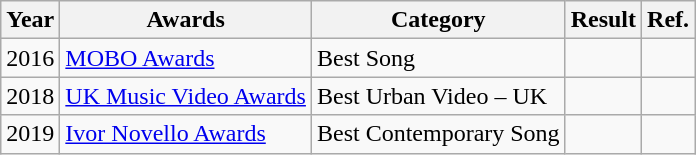<table class=wikitable>
<tr>
<th>Year</th>
<th>Awards</th>
<th>Category</th>
<th>Result</th>
<th>Ref.</th>
</tr>
<tr>
<td>2016</td>
<td><a href='#'>MOBO Awards</a></td>
<td>Best Song</td>
<td></td>
<td align="center"></td>
</tr>
<tr>
<td>2018</td>
<td><a href='#'>UK Music Video Awards</a></td>
<td>Best Urban Video – UK</td>
<td></td>
<td align="center"></td>
</tr>
<tr>
<td>2019</td>
<td><a href='#'>Ivor Novello Awards</a></td>
<td>Best Contemporary Song</td>
<td></td>
<td align="center"></td>
</tr>
</table>
